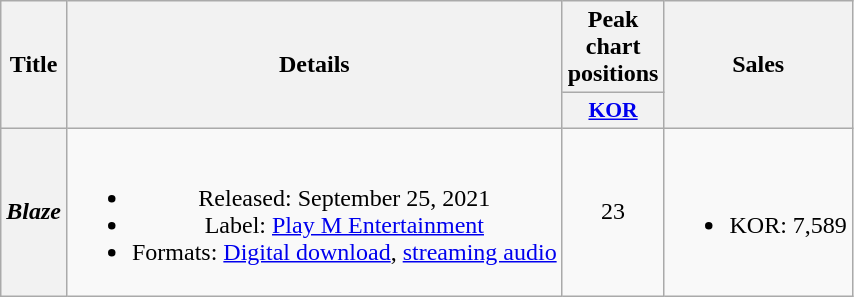<table class="wikitable plainrowheaders" style="text-align:center;">
<tr>
<th scope="col" rowspan="2">Title</th>
<th scope="col" rowspan="2">Details</th>
<th colspan="1">Peak chart positions</th>
<th scope="col" rowspan="2">Sales</th>
</tr>
<tr>
<th scope="col" style="width:3em;font-size:90%;"><a href='#'>KOR</a><br></th>
</tr>
<tr>
<th scope="row"><em>Blaze</em></th>
<td><br><ul><li>Released: September 25, 2021</li><li>Label: <a href='#'>Play M Entertainment</a></li><li>Formats: <a href='#'>Digital download</a>, <a href='#'>streaming audio</a></li></ul></td>
<td>23</td>
<td><br><ul><li>KOR: 7,589</li></ul></td>
</tr>
</table>
